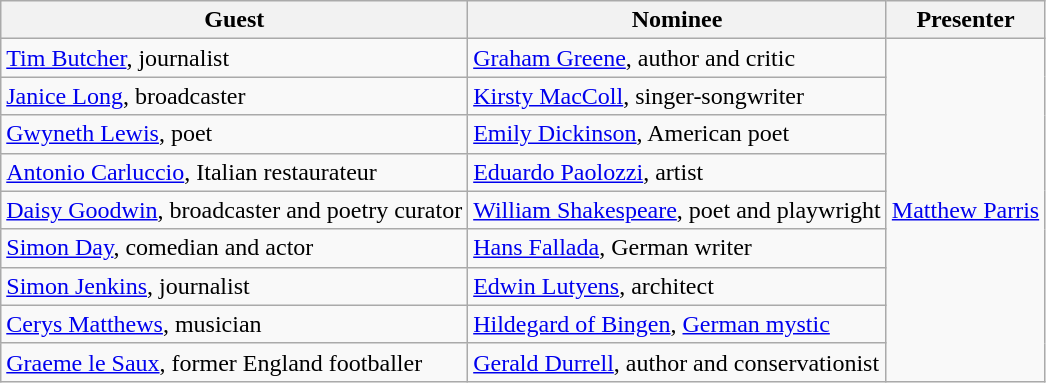<table class="wikitable">
<tr>
<th>Guest</th>
<th>Nominee</th>
<th>Presenter</th>
</tr>
<tr>
<td><a href='#'>Tim Butcher</a>, journalist</td>
<td><a href='#'>Graham Greene</a>, author and critic</td>
<td rowspan="9"><a href='#'>Matthew Parris</a></td>
</tr>
<tr>
<td><a href='#'>Janice Long</a>, broadcaster</td>
<td><a href='#'>Kirsty MacColl</a>, singer-songwriter</td>
</tr>
<tr>
<td><a href='#'>Gwyneth Lewis</a>, poet</td>
<td><a href='#'>Emily Dickinson</a>, American poet</td>
</tr>
<tr>
<td><a href='#'>Antonio Carluccio</a>, Italian restaurateur</td>
<td><a href='#'>Eduardo Paolozzi</a>, artist</td>
</tr>
<tr>
<td><a href='#'>Daisy Goodwin</a>, broadcaster and poetry curator</td>
<td><a href='#'>William Shakespeare</a>, poet and playwright</td>
</tr>
<tr>
<td><a href='#'>Simon Day</a>, comedian and actor</td>
<td><a href='#'>Hans Fallada</a>, German writer</td>
</tr>
<tr>
<td><a href='#'>Simon Jenkins</a>, journalist</td>
<td><a href='#'>Edwin Lutyens</a>, architect</td>
</tr>
<tr>
<td><a href='#'>Cerys Matthews</a>, musician</td>
<td><a href='#'>Hildegard of Bingen</a>, <a href='#'>German mystic</a></td>
</tr>
<tr>
<td><a href='#'>Graeme le Saux</a>, former England footballer</td>
<td><a href='#'>Gerald Durrell</a>, author and conservationist</td>
</tr>
</table>
